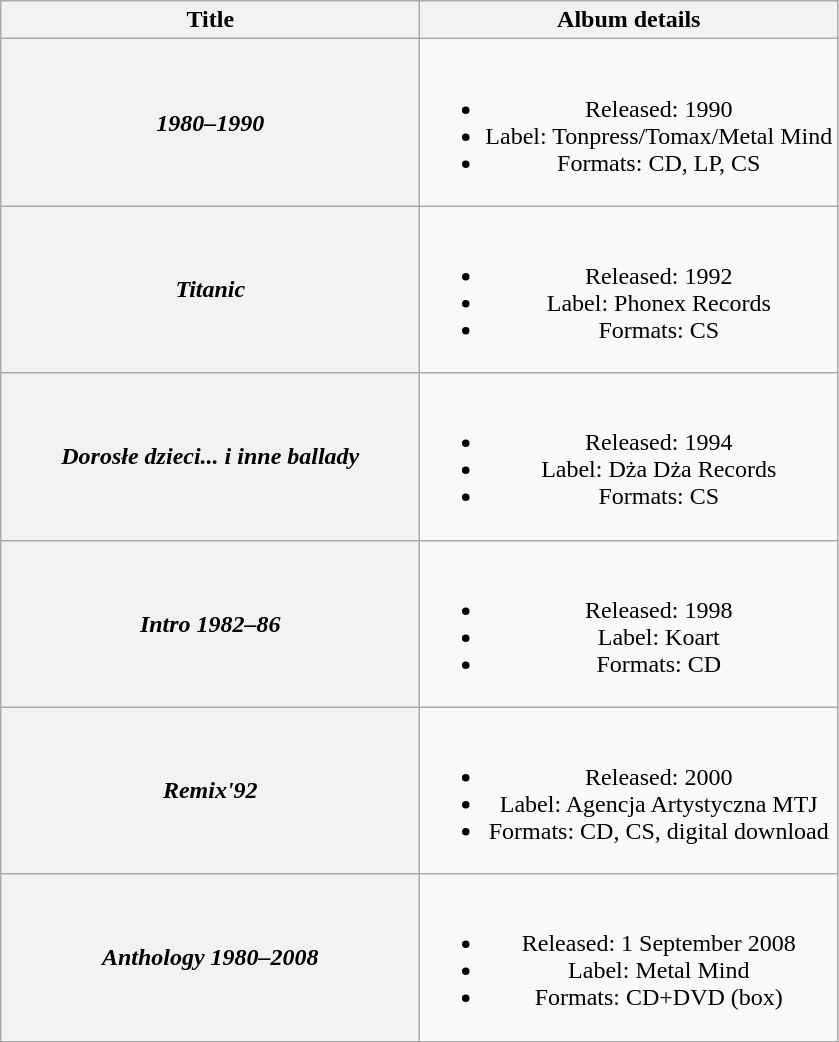<table class="wikitable plainrowheaders" style="text-align:center;">
<tr>
<th scope="col" style="width:17em;">Title</th>
<th scope="col">Album details</th>
</tr>
<tr>
<th scope="row"><em>1980–1990</em></th>
<td><br><ul><li>Released: 1990</li><li>Label: Tonpress/Tomax/Metal Mind</li><li>Formats: CD, LP, CS</li></ul></td>
</tr>
<tr>
<th scope="row"><em>Titanic</em></th>
<td><br><ul><li>Released: 1992</li><li>Label: Phonex Records</li><li>Formats: CS</li></ul></td>
</tr>
<tr>
<th scope="row"><em>Dorosłe dzieci... i inne ballady</em></th>
<td><br><ul><li>Released: 1994</li><li>Label: Dża Dża Records</li><li>Formats: CS</li></ul></td>
</tr>
<tr>
<th scope="row"><em>Intro 1982–86</em></th>
<td><br><ul><li>Released: 1998</li><li>Label: Koart</li><li>Formats: CD</li></ul></td>
</tr>
<tr>
<th scope="row"><em>Remix'92</em></th>
<td><br><ul><li>Released: 2000</li><li>Label: Agencja Artystyczna MTJ</li><li>Formats: CD, CS, digital download</li></ul></td>
</tr>
<tr>
<th scope="row"><em>Anthology 1980–2008</em></th>
<td><br><ul><li>Released: 1 September 2008</li><li>Label: Metal Mind</li><li>Formats: CD+DVD (box)</li></ul></td>
</tr>
<tr>
</tr>
</table>
